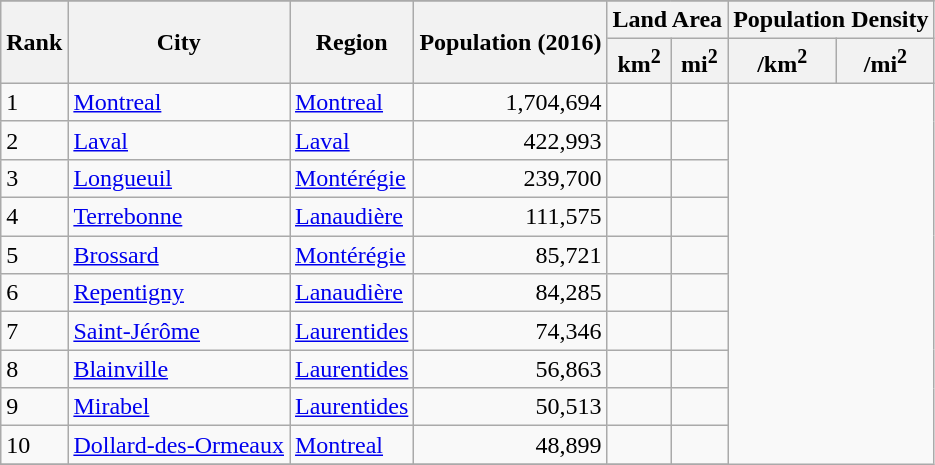<table class="wikitable">
<tr>
</tr>
<tr>
<th rowspan=2>Rank</th>
<th rowspan=2>City</th>
<th rowspan=2>Region</th>
<th rowspan=2>Population (2016)</th>
<th colspan=2>Land Area</th>
<th colspan=2>Population Density</th>
</tr>
<tr>
<th>km<sup>2</sup></th>
<th>mi<sup>2</sup></th>
<th>/km<sup>2</sup></th>
<th>/mi<sup>2</sup></th>
</tr>
<tr>
<td>1</td>
<td><a href='#'>Montreal</a></td>
<td><a href='#'>Montreal</a></td>
<td style="text-align:right;">1,704,694</td>
<td></td>
<td></td>
</tr>
<tr>
<td>2</td>
<td><a href='#'>Laval</a></td>
<td><a href='#'>Laval</a></td>
<td style="text-align:right;">422,993</td>
<td></td>
<td></td>
</tr>
<tr>
<td>3</td>
<td><a href='#'>Longueuil</a></td>
<td><a href='#'>Montérégie</a></td>
<td style="text-align:right;">239,700</td>
<td></td>
<td></td>
</tr>
<tr>
<td>4</td>
<td><a href='#'>Terrebonne</a></td>
<td><a href='#'>Lanaudière</a></td>
<td style="text-align:right;">111,575</td>
<td></td>
<td></td>
</tr>
<tr>
<td>5</td>
<td><a href='#'>Brossard</a></td>
<td><a href='#'>Montérégie</a></td>
<td style="text-align:right;">85,721</td>
<td></td>
<td></td>
</tr>
<tr>
<td>6</td>
<td><a href='#'>Repentigny</a></td>
<td><a href='#'>Lanaudière</a></td>
<td style="text-align:right;">84,285</td>
<td></td>
<td></td>
</tr>
<tr>
<td>7</td>
<td><a href='#'>Saint-Jérôme</a></td>
<td><a href='#'>Laurentides</a></td>
<td style="text-align:right;">74,346</td>
<td></td>
<td></td>
</tr>
<tr>
<td>8</td>
<td><a href='#'>Blainville</a></td>
<td><a href='#'>Laurentides</a></td>
<td style="text-align:right;">56,863</td>
<td></td>
<td></td>
</tr>
<tr>
<td>9</td>
<td><a href='#'>Mirabel</a></td>
<td><a href='#'>Laurentides</a></td>
<td style="text-align:right;">50,513</td>
<td></td>
<td></td>
</tr>
<tr>
<td>10</td>
<td><a href='#'>Dollard-des-Ormeaux</a></td>
<td><a href='#'>Montreal</a></td>
<td style="text-align:right;">48,899</td>
<td></td>
<td></td>
</tr>
<tr>
</tr>
</table>
